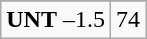<table class="wikitable">
<tr align="center">
</tr>
<tr align="center">
<td><strong>UNT</strong> –1.5</td>
<td>74</td>
</tr>
</table>
